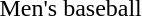<table>
<tr>
<td>Men's baseball</td>
<td></td>
<td></td>
<td></td>
</tr>
</table>
